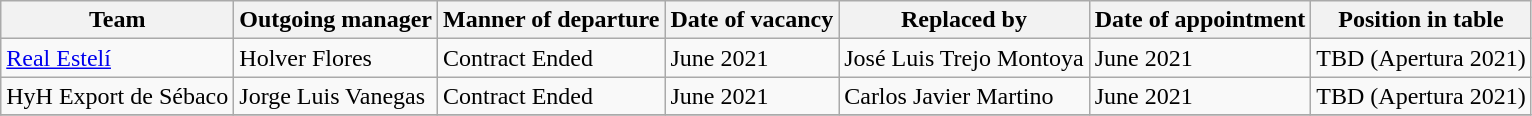<table class="wikitable">
<tr>
<th>Team</th>
<th>Outgoing manager</th>
<th>Manner of departure</th>
<th>Date of vacancy</th>
<th>Replaced by</th>
<th>Date of appointment</th>
<th>Position in table</th>
</tr>
<tr>
<td><a href='#'>Real Estelí</a></td>
<td> Holver Flores</td>
<td>Contract Ended</td>
<td>June 2021</td>
<td> José Luis Trejo Montoya</td>
<td>June 2021</td>
<td>TBD (Apertura 2021)</td>
</tr>
<tr>
<td>HyH Export de Sébaco</td>
<td> Jorge Luis Vanegas</td>
<td>Contract Ended</td>
<td>June 2021</td>
<td> Carlos Javier Martino</td>
<td>June 2021</td>
<td>TBD (Apertura 2021)</td>
</tr>
<tr>
</tr>
</table>
